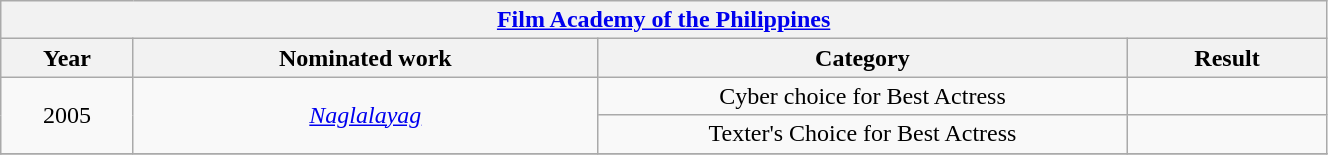<table width="70%" class="wikitable sortable">
<tr>
<th colspan="4" align="center"><a href='#'>Film Academy of the Philippines</a></th>
</tr>
<tr>
<th width="10%">Year</th>
<th width="35%">Nominated work</th>
<th width="40%">Category</th>
<th width="15%">Result</th>
</tr>
<tr>
<td align="center" rowspan=2>2005</td>
<td align="center" rowspan=2><em><a href='#'>Naglalayag</a></em></td>
<td align="center">Cyber choice for Best Actress</td>
<td></td>
</tr>
<tr>
<td align="center">Texter's Choice for Best Actress</td>
<td></td>
</tr>
<tr>
</tr>
</table>
